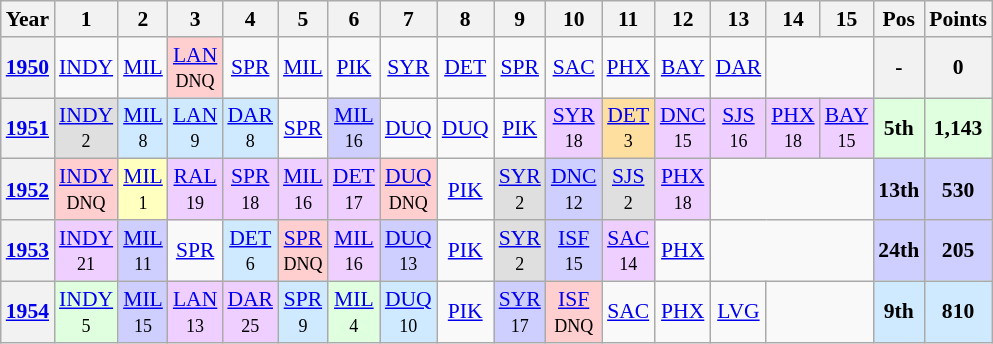<table class="wikitable" style="text-align:center; font-size:90%">
<tr>
<th>Year</th>
<th>1</th>
<th>2</th>
<th>3</th>
<th>4</th>
<th>5</th>
<th>6</th>
<th>7</th>
<th>8</th>
<th>9</th>
<th>10</th>
<th>11</th>
<th>12</th>
<th>13</th>
<th>14</th>
<th>15</th>
<th>Pos</th>
<th>Points</th>
</tr>
<tr>
<th rowspan=1><a href='#'>1950</a></th>
<td><a href='#'>INDY</a><br><small> </small></td>
<td><a href='#'>MIL</a><br><small> </small></td>
<td style="background:#FFCFCF;"><a href='#'>LAN</a><br><small>DNQ</small></td>
<td><a href='#'>SPR</a><br><small> </small></td>
<td><a href='#'>MIL</a><br><small> </small></td>
<td><a href='#'>PIK</a></td>
<td><a href='#'>SYR</a><br><small> </small></td>
<td><a href='#'>DET</a><br><small> </small></td>
<td><a href='#'>SPR</a><br><small> </small></td>
<td><a href='#'>SAC</a><br><small> </small></td>
<td><a href='#'>PHX</a><br><small> </small></td>
<td><a href='#'>BAY</a><br><small> </small></td>
<td><a href='#'>DAR</a><br><small> </small></td>
<td colspan=2></td>
<th>-</th>
<th>0</th>
</tr>
<tr>
<th rowspan=1><a href='#'>1951</a></th>
<td style="background:#DFDFDF;"><a href='#'>INDY</a><br><small>2</small></td>
<td style="background:#CFEAFF;"><a href='#'>MIL</a><br><small>8</small></td>
<td style="background:#CFEAFF;"><a href='#'>LAN</a><br><small>9</small></td>
<td style="background:#CFEAFF;"><a href='#'>DAR</a><br><small>8</small></td>
<td><a href='#'>SPR</a><br><small> </small></td>
<td style="background:#CFCFFF;"><a href='#'>MIL</a><br><small>16</small></td>
<td><a href='#'>DUQ</a><br><small> </small></td>
<td><a href='#'>DUQ</a><br><small> </small></td>
<td><a href='#'>PIK</a></td>
<td style="background:#EFCFFF;"><a href='#'>SYR</a><br><small>18</small></td>
<td style="background:#FFDF9F;"><a href='#'>DET</a><br><small>3</small></td>
<td style="background:#EFCFFF;"><a href='#'>DNC</a><br><small>15</small></td>
<td style="background:#EFCFFF;"><a href='#'>SJS</a><br><small>16</small></td>
<td style="background:#EFCFFF;"><a href='#'>PHX</a><br><small>18</small></td>
<td style="background:#EFCFFF;"><a href='#'>BAY</a><br><small>15</small></td>
<th style="background:#DFFFDF;">5th</th>
<th style="background:#DFFFDF;">1,143</th>
</tr>
<tr>
<th rowspan=1><a href='#'>1952</a></th>
<td style="background:#FFCFCF;"><a href='#'>INDY</a><br><small>DNQ</small></td>
<td style="background:#FFFFBF;"><a href='#'>MIL</a><br><small>1</small></td>
<td style="background:#EFCFFF;"><a href='#'>RAL</a><br><small>19</small></td>
<td style="background:#EFCFFF;"><a href='#'>SPR</a><br><small>18</small></td>
<td style="background:#EFCFFF;"><a href='#'>MIL</a><br><small>16</small></td>
<td style="background:#EFCFFF;"><a href='#'>DET</a><br><small>17</small></td>
<td style="background:#FFCFCF;"><a href='#'>DUQ</a><br><small>DNQ</small></td>
<td><a href='#'>PIK</a></td>
<td style="background:#DFDFDF;"><a href='#'>SYR</a><br><small>2</small></td>
<td style="background:#CFCFFF;"><a href='#'>DNC</a><br><small>12</small></td>
<td style="background:#DFDFDF;"><a href='#'>SJS</a><br><small>2</small></td>
<td style="background:#EFCFFF;"><a href='#'>PHX</a><br><small>18</small></td>
<td colspan=3></td>
<th style="background:#CFCFFF;">13th</th>
<th style="background:#CFCFFF;">530</th>
</tr>
<tr>
<th rowspan=1><a href='#'>1953</a></th>
<td style="background:#EFCFFF;"><a href='#'>INDY</a><br><small>21</small></td>
<td style="background:#CFCFFF;"><a href='#'>MIL</a><br><small>11</small></td>
<td><a href='#'>SPR</a><br><small> </small></td>
<td style="background:#CFEAFF;"><a href='#'>DET</a><br><small>6</small></td>
<td style="background:#FFCFCF;"><a href='#'>SPR</a><br><small>DNQ</small></td>
<td style="background:#EFCFFF;"><a href='#'>MIL</a><br><small>16</small></td>
<td style="background:#CFCFFF;"><a href='#'>DUQ</a><br><small>13</small></td>
<td><a href='#'>PIK</a><br><small> </small></td>
<td style="background:#DFDFDF;"><a href='#'>SYR</a><br><small>2</small></td>
<td style="background:#CFCFFF;"><a href='#'>ISF</a><br><small>15</small></td>
<td style="background:#EFCFFF;"><a href='#'>SAC</a><br><small>14</small></td>
<td><a href='#'>PHX</a><br><small> </small></td>
<td colspan=3></td>
<th style="background:#CFCFFF;">24th</th>
<th style="background:#CFCFFF;">205</th>
</tr>
<tr>
<th rowspan=1><a href='#'>1954</a></th>
<td style="background:#DFFFDF;"><a href='#'>INDY</a><br><small>5</small></td>
<td style="background:#CFCFFF;"><a href='#'>MIL</a><br><small>15</small></td>
<td style="background:#EFCFFF;"><a href='#'>LAN</a><br><small>13</small></td>
<td style="background:#EFCFFF;"><a href='#'>DAR</a><br><small>25</small></td>
<td style="background:#CFEAFF;"><a href='#'>SPR</a><br><small>9</small></td>
<td style="background:#DFFFDF;"><a href='#'>MIL</a><br><small>4</small></td>
<td style="background:#CFEAFF;"><a href='#'>DUQ</a><br><small>10</small></td>
<td><a href='#'>PIK</a></td>
<td style="background:#CFCFFF;"><a href='#'>SYR</a><br><small>17</small></td>
<td style="background:#FFCFCF;"><a href='#'>ISF</a><br><small>DNQ</small></td>
<td><a href='#'>SAC</a><br><small> </small></td>
<td><a href='#'>PHX</a><br><small> </small></td>
<td><a href='#'>LVG</a><br><small> </small></td>
<td colspan=2></td>
<th style="background:#CFEAFF;">9th</th>
<th style="background:#CFEAFF;">810</th>
</tr>
</table>
